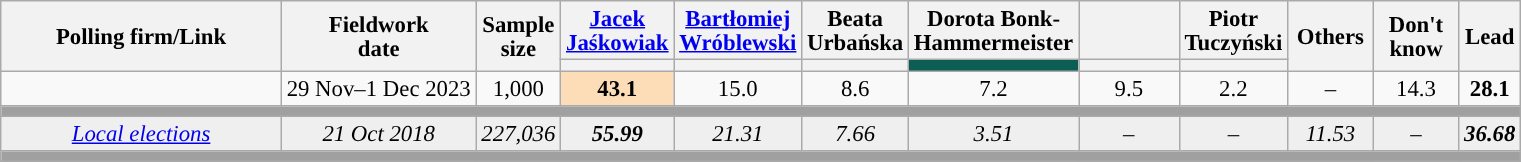<table class="wikitable sortable collapsible" style="text-align:center; font-size:95%; line-height:16px">
<tr background-color:#E9E9E9">
<th rowspan="2" style="width:180px;">Polling firm/Link</th>
<th rowspan="2" data-sort-type="date">Fieldwork<br>date</th>
<th rowspan="2" style="width:20px;">Sample<br>size</th>
<th rowspan="1" style="width:60px;" class="unsortable"><a href='#'>Jacek Jaśkowiak</a><br></th>
<th rowspan="1" style="width:60px;" class="unsortable"><a href='#'>Bartłomiej Wróblewski</a><br></th>
<th rowspan="1" style="width:60px;" class="unsortable">Beata Urbańska<br></th>
<th rowspan="1" style="width:60px;" class="unsortable">Dorota Bonk-Hammermeister<br></th>
<th rowspan="1" style="width:60px;" class="unsortable"><br></th>
<th rowspan="1" style="width:60px;" class="unsortable">Piotr Tuczyński<br></th>
<th rowspan="2" data-sort-type="number" style="width:50px;">Others</th>
<th rowspan="2" data-sort-type="number" style="width:50px;">Don't know</th>
<th rowspan="2" data-sort-type="number" style="width:30px;">Lead</th>
</tr>
<tr>
<th data-sort-type="number" style="height:1px; background:"></th>
<th data-sort-type="number" style="height:1px; background:"></th>
<th data-sort-type="number" style="height:1px; background:"></th>
<th data-sort-type="number" style="height:1px; background:#0C5D54;"></th>
<th data-sort-type="number" style="height:1px; background:"></th>
<th data-sort-type="number" style="height:1px; background:"></th>
</tr>
<tr>
<td></td>
<td data-sort-value="2023-12-01">29 Nov–1 Dec 2023</td>
<td>1,000</td>
<td style="background:#FDDCB8;"><strong>43.1</strong></td>
<td>15.0</td>
<td>8.6</td>
<td>7.2</td>
<td>9.5</td>
<td>2.2</td>
<td>–</td>
<td>14.3</td>
<td style="background:"><strong>28.1</strong></td>
</tr>
<tr>
<td colspan="12" style="background:#A0A0A0"></td>
</tr>
<tr style="background:#EFEFEF;">
<td><em><a href='#'>Local elections</a></em></td>
<td data-sort-value="2018-10-21"><em>21 Oct 2018</em></td>
<td><em>227,036</em></td>
<td style="background:"><strong><em>55.99</em></strong></td>
<td><em>21.31</em></td>
<td><em>7.66</em></td>
<td><em>3.51</em></td>
<td><em>–</em></td>
<td><em>–</em></td>
<td><em>11.53</em></td>
<td><em>–</em></td>
<td style="background:"><strong><em>36.68</em></strong></td>
</tr>
<tr>
<td colspan="12" style="background:#A0A0A0"></td>
</tr>
</table>
